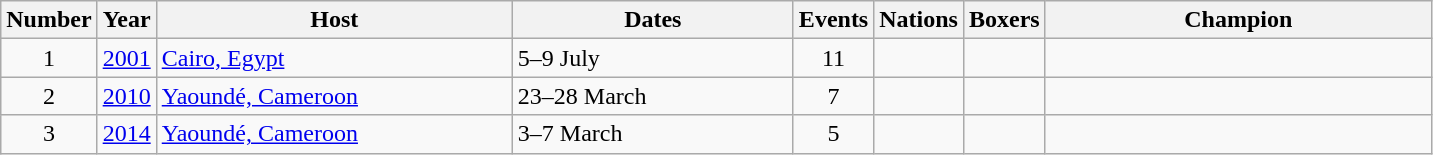<table class="wikitable">
<tr>
<th width=20>Number</th>
<th width=20>Year</th>
<th width=230>Host</th>
<th width=180>Dates</th>
<th width=20>Events</th>
<th width=20>Nations</th>
<th width=20>Boxers</th>
<th width=250>Champion</th>
</tr>
<tr>
<td align=center>1</td>
<td><a href='#'>2001</a></td>
<td> <a href='#'>Cairo, Egypt</a></td>
<td>5–9 July</td>
<td align=center>11</td>
<td align=center></td>
<td align=center></td>
<td></td>
</tr>
<tr>
<td align=center>2</td>
<td><a href='#'>2010</a></td>
<td> <a href='#'>Yaoundé, Cameroon</a></td>
<td>23–28 March</td>
<td align=center>7</td>
<td align=center></td>
<td align=center></td>
<td></td>
</tr>
<tr>
<td align=center>3</td>
<td><a href='#'>2014</a></td>
<td> <a href='#'>Yaoundé, Cameroon</a></td>
<td>3–7 March</td>
<td align=center>5</td>
<td align=center></td>
<td align=center></td>
<td></td>
</tr>
</table>
